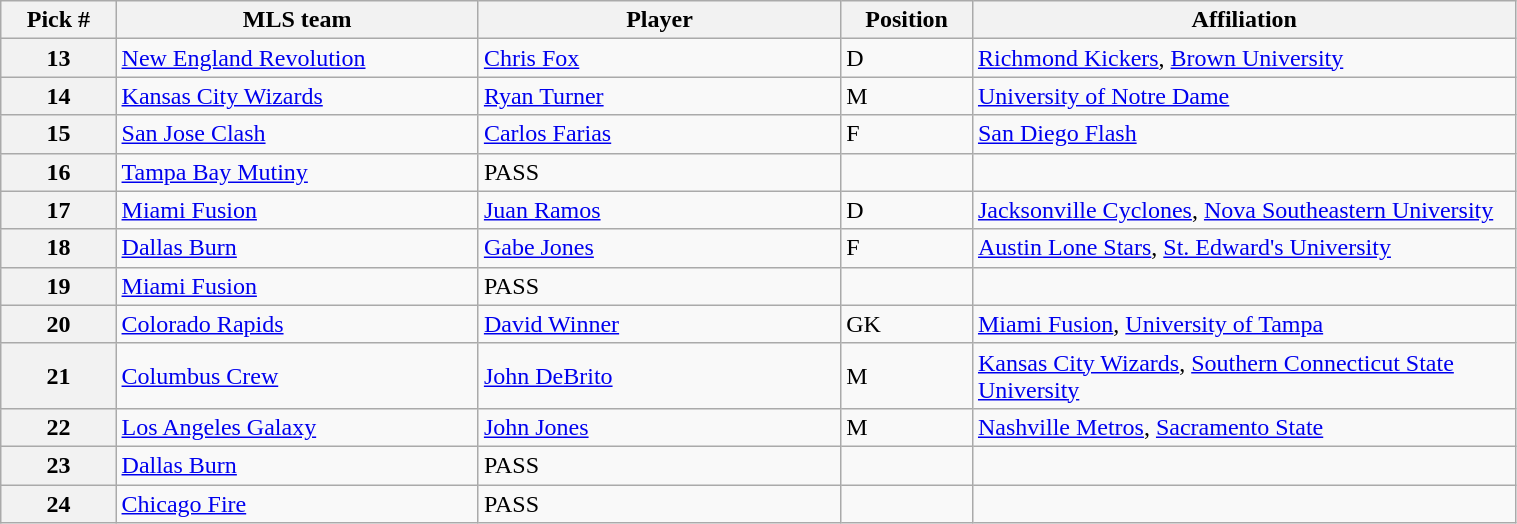<table class="wikitable sortable" style="width:80%">
<tr>
<th width=7%>Pick #</th>
<th width=22%>MLS team</th>
<th width=22%>Player</th>
<th width=8%>Position</th>
<th width=33%>Affiliation</th>
</tr>
<tr>
<th>13</th>
<td><a href='#'>New England Revolution</a></td>
<td><a href='#'>Chris Fox</a></td>
<td>D</td>
<td><a href='#'>Richmond Kickers</a>, <a href='#'>Brown University</a></td>
</tr>
<tr>
<th>14</th>
<td><a href='#'>Kansas City Wizards</a></td>
<td><a href='#'>Ryan Turner</a></td>
<td>M</td>
<td><a href='#'>University of Notre Dame</a></td>
</tr>
<tr>
<th>15</th>
<td><a href='#'>San Jose Clash</a></td>
<td><a href='#'>Carlos Farias</a></td>
<td>F</td>
<td><a href='#'>San Diego Flash</a></td>
</tr>
<tr>
<th>16</th>
<td><a href='#'>Tampa Bay Mutiny</a></td>
<td>PASS</td>
<td></td>
<td></td>
</tr>
<tr>
<th>17</th>
<td><a href='#'>Miami Fusion</a></td>
<td><a href='#'>Juan Ramos</a></td>
<td>D</td>
<td><a href='#'>Jacksonville Cyclones</a>, <a href='#'>Nova Southeastern University</a></td>
</tr>
<tr>
<th>18</th>
<td><a href='#'>Dallas Burn</a></td>
<td><a href='#'>Gabe Jones</a></td>
<td>F</td>
<td><a href='#'>Austin Lone Stars</a>, <a href='#'>St. Edward's University</a></td>
</tr>
<tr>
<th>19</th>
<td><a href='#'>Miami Fusion</a></td>
<td>PASS</td>
<td></td>
<td></td>
</tr>
<tr>
<th>20</th>
<td><a href='#'>Colorado Rapids</a></td>
<td><a href='#'>David Winner</a></td>
<td>GK</td>
<td><a href='#'>Miami Fusion</a>, <a href='#'>University of Tampa</a></td>
</tr>
<tr>
<th>21</th>
<td><a href='#'>Columbus Crew</a></td>
<td><a href='#'>John DeBrito</a></td>
<td>M</td>
<td><a href='#'>Kansas City Wizards</a>, <a href='#'>Southern Connecticut State University</a></td>
</tr>
<tr>
<th>22</th>
<td><a href='#'>Los Angeles Galaxy</a></td>
<td><a href='#'>John Jones</a></td>
<td>M</td>
<td><a href='#'>Nashville Metros</a>, <a href='#'>Sacramento State</a></td>
</tr>
<tr>
<th>23</th>
<td><a href='#'>Dallas Burn</a></td>
<td>PASS</td>
<td></td>
<td></td>
</tr>
<tr>
<th>24</th>
<td><a href='#'>Chicago Fire</a></td>
<td>PASS</td>
<td></td>
<td></td>
</tr>
</table>
